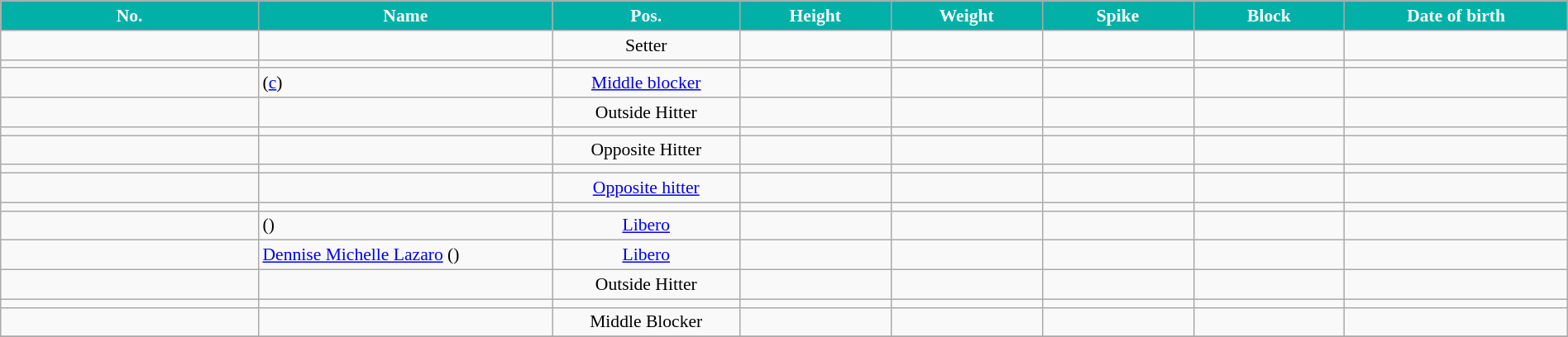<table class="wikitable sortable" style="font-size:90%; text-align:center; width:100%;">
<tr>
<th style="background:#02B0A8; color:white;">No.</th>
<th style="width:16em; background:#02B0A8; color:white;">Name</th>
<th style="width:10em; background:#02B0A8; color:white;">Pos.</th>
<th style="width:8em; background:#02B0A8; color:white;">Height</th>
<th style="width:8em; background:#02B0A8; color:white;">Weight</th>
<th style="width:8em; background:#02B0A8; color:white;">Spike</th>
<th style="width:8em; background:#02B0A8; color:white;">Block</th>
<th style="width:12em; background:#02B0A8; color:white;">Date of birth</th>
</tr>
<tr>
<td></td>
<td align=left> </td>
<td>Setter</td>
<td></td>
<td></td>
<td></td>
<td></td>
<td align=right></td>
</tr>
<tr>
<td></td>
<td align=left> </td>
<td></td>
<td></td>
<td></td>
<td></td>
<td></td>
<td align=right></td>
</tr>
<tr>
<td></td>
<td align=left>  (<a href='#'>c</a>)</td>
<td><a href='#'>Middle blocker</a></td>
<td></td>
<td></td>
<td></td>
<td></td>
<td align=right></td>
</tr>
<tr>
<td></td>
<td align=left> </td>
<td>Outside Hitter</td>
<td></td>
<td></td>
<td></td>
<td></td>
<td align=right></td>
</tr>
<tr>
<td></td>
<td align=left> </td>
<td></td>
<td></td>
<td></td>
<td></td>
<td></td>
<td align=right></td>
</tr>
<tr>
<td></td>
<td align=left> </td>
<td>Opposite Hitter</td>
<td></td>
<td></td>
<td></td>
<td></td>
<td align=right></td>
</tr>
<tr>
<td></td>
<td align=left> </td>
<td></td>
<td></td>
<td></td>
<td></td>
<td></td>
<td align=right></td>
</tr>
<tr>
<td></td>
<td align=left> </td>
<td><a href='#'>Opposite hitter</a></td>
<td></td>
<td></td>
<td></td>
<td></td>
<td align=right></td>
</tr>
<tr>
<td></td>
<td align=left> </td>
<td></td>
<td></td>
<td></td>
<td></td>
<td></td>
<td align=right></td>
</tr>
<tr>
<td></td>
<td align=left>  ()</td>
<td><a href='#'>Libero</a></td>
<td></td>
<td></td>
<td></td>
<td></td>
<td align=right></td>
</tr>
<tr>
<td></td>
<td align=left> <a href='#'>Dennise Michelle Lazaro</a> ()</td>
<td><a href='#'>Libero</a></td>
<td></td>
<td></td>
<td></td>
<td></td>
<td align=right></td>
</tr>
<tr>
<td></td>
<td align=left> </td>
<td>Outside Hitter</td>
<td></td>
<td></td>
<td></td>
<td></td>
<td align=right></td>
</tr>
<tr>
<td></td>
<td align=left> </td>
<td></td>
<td></td>
<td></td>
<td></td>
<td></td>
<td align=right></td>
</tr>
<tr>
<td></td>
<td align=left> </td>
<td>Middle Blocker</td>
<td></td>
<td></td>
<td></td>
<td></td>
<td align=right></td>
</tr>
<tr>
</tr>
</table>
